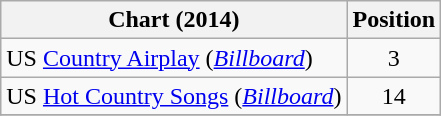<table class="wikitable sortable">
<tr>
<th scope="col">Chart (2014)</th>
<th scope="col">Position</th>
</tr>
<tr>
<td>US <a href='#'>Country Airplay</a> (<em><a href='#'>Billboard</a></em>)</td>
<td align="center">3</td>
</tr>
<tr>
<td>US <a href='#'>Hot Country Songs</a> (<em><a href='#'>Billboard</a></em>)</td>
<td align="center">14</td>
</tr>
<tr>
</tr>
</table>
